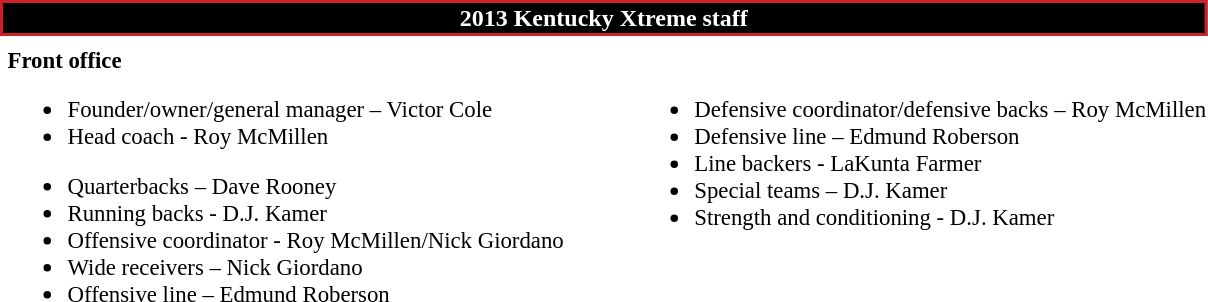<table class="toccolours" style="text-align: left;">
<tr>
<th colspan="7" style="background:black; color:white; text-align: center; border:2px solid #CE2029;"><strong>2013 Kentucky Xtreme staff</strong></th>
</tr>
<tr>
<td colspan=7 align="right"></td>
</tr>
<tr>
<td valign="top"></td>
<td style="font-size: 95%;" valign="top"><strong>Front office</strong><br><ul><li>Founder/owner/general manager – Victor Cole</li><li>Head coach - Roy McMillen</li></ul><ul><li>Quarterbacks – Dave Rooney</li><li>Running backs - D.J. Kamer</li><li>Offensive coordinator - Roy McMillen/Nick Giordano</li><li>Wide receivers – Nick Giordano</li><li>Offensive line – Edmund Roberson</li></ul></td>
<td width="35"> </td>
<td valign="top"></td>
<td style="font-size: 95%;" valign="top"><br><ul><li>Defensive coordinator/defensive backs – Roy McMillen</li><li>Defensive line – Edmund Roberson</li><li>Line backers - LaKunta Farmer</li><li>Special teams – D.J. Kamer</li><li>Strength and conditioning - D.J. Kamer</li></ul></td>
</tr>
</table>
